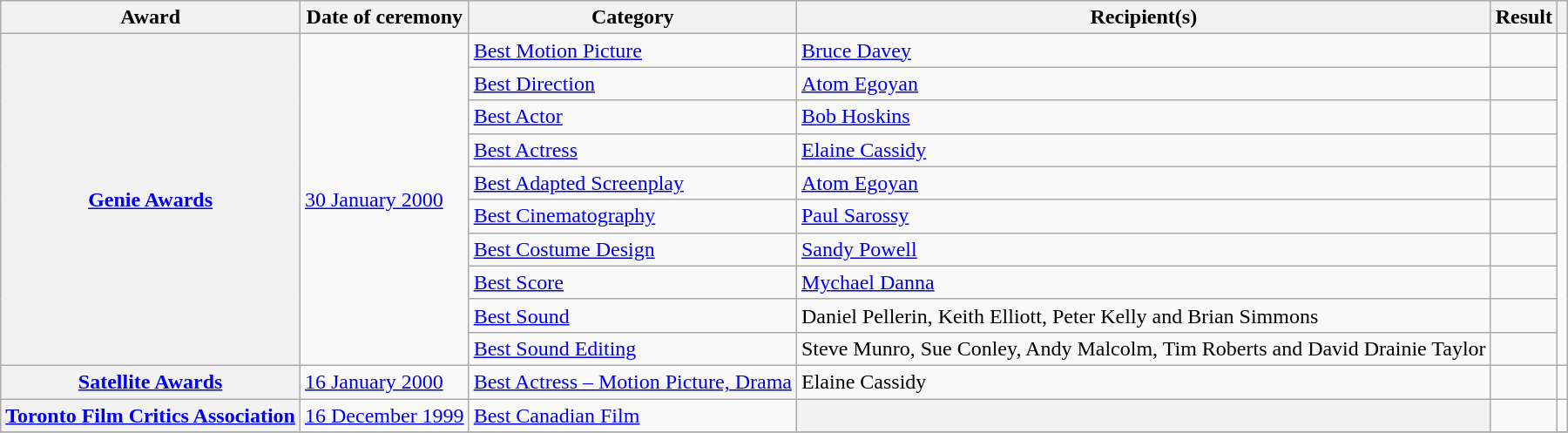<table class="wikitable plainrowheaders sortable">
<tr>
<th scope="col">Award</th>
<th scope="col">Date of ceremony</th>
<th scope="col">Category</th>
<th scope="col">Recipient(s)</th>
<th scope="col">Result</th>
<th scope="col" class="unsortable"></th>
</tr>
<tr>
<th scope="row" rowspan=10><a href='#'>Genie Awards</a></th>
<td rowspan="10"><a href='#'>30 January 2000</a></td>
<td><a href='#'>Best Motion Picture</a></td>
<td><a href='#'>Bruce Davey</a></td>
<td></td>
<td rowspan="10"></td>
</tr>
<tr>
<td><a href='#'>Best Direction</a></td>
<td><a href='#'>Atom Egoyan</a></td>
<td></td>
</tr>
<tr>
<td><a href='#'>Best Actor</a></td>
<td><a href='#'>Bob Hoskins</a></td>
<td></td>
</tr>
<tr>
<td><a href='#'>Best Actress</a></td>
<td><a href='#'>Elaine Cassidy</a></td>
<td></td>
</tr>
<tr>
<td><a href='#'>Best Adapted Screenplay</a></td>
<td><a href='#'>Atom Egoyan</a></td>
<td></td>
</tr>
<tr>
<td><a href='#'>Best Cinematography</a></td>
<td><a href='#'>Paul Sarossy</a></td>
<td></td>
</tr>
<tr>
<td><a href='#'>Best Costume Design</a></td>
<td><a href='#'>Sandy Powell</a></td>
<td></td>
</tr>
<tr>
<td><a href='#'>Best Score</a></td>
<td><a href='#'>Mychael Danna</a></td>
<td></td>
</tr>
<tr>
<td><a href='#'>Best Sound</a></td>
<td>Daniel Pellerin, Keith Elliott, Peter Kelly and Brian Simmons</td>
<td></td>
</tr>
<tr>
<td><a href='#'>Best Sound Editing</a></td>
<td>Steve Munro, Sue Conley, Andy Malcolm, Tim Roberts and David Drainie Taylor</td>
<td></td>
</tr>
<tr>
<th scope="row"><a href='#'>Satellite Awards</a></th>
<td><a href='#'>16 January 2000</a></td>
<td><a href='#'>Best Actress – Motion Picture, Drama</a></td>
<td>Elaine Cassidy</td>
<td></td>
<td></td>
</tr>
<tr>
<th scope="row"><a href='#'>Toronto Film Critics Association</a></th>
<td><a href='#'>16 December 1999</a></td>
<td><a href='#'>Best Canadian Film</a></td>
<th></th>
<td></td>
<td></td>
</tr>
<tr>
</tr>
</table>
